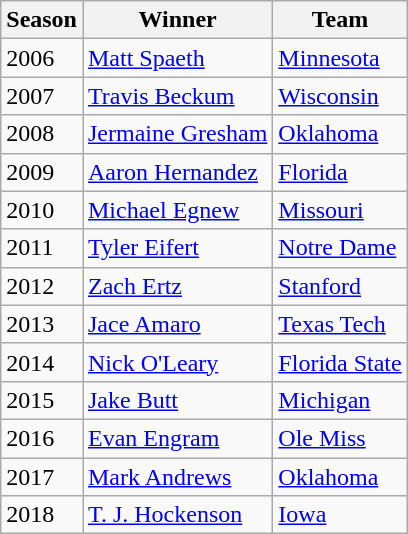<table class="wikitable sortable">
<tr>
<th>Season</th>
<th>Winner</th>
<th>Team</th>
</tr>
<tr>
<td>2006</td>
<td><a href='#'>Matt Spaeth</a></td>
<td><a href='#'>Minnesota</a></td>
</tr>
<tr>
<td>2007</td>
<td><a href='#'>Travis Beckum</a></td>
<td><a href='#'>Wisconsin</a></td>
</tr>
<tr>
<td>2008</td>
<td><a href='#'>Jermaine Gresham</a></td>
<td><a href='#'>Oklahoma</a></td>
</tr>
<tr>
<td>2009</td>
<td><a href='#'>Aaron Hernandez</a></td>
<td><a href='#'>Florida</a></td>
</tr>
<tr>
<td>2010</td>
<td><a href='#'>Michael Egnew</a></td>
<td><a href='#'>Missouri</a></td>
</tr>
<tr>
<td>2011</td>
<td><a href='#'>Tyler Eifert</a></td>
<td><a href='#'>Notre Dame</a></td>
</tr>
<tr>
<td>2012</td>
<td><a href='#'>Zach Ertz</a></td>
<td><a href='#'>Stanford</a></td>
</tr>
<tr>
<td>2013</td>
<td><a href='#'>Jace Amaro</a></td>
<td><a href='#'>Texas Tech</a></td>
</tr>
<tr>
<td>2014</td>
<td><a href='#'>Nick O'Leary</a></td>
<td><a href='#'>Florida State</a></td>
</tr>
<tr>
<td>2015</td>
<td><a href='#'>Jake Butt</a></td>
<td><a href='#'>Michigan</a></td>
</tr>
<tr>
<td>2016</td>
<td><a href='#'>Evan Engram</a></td>
<td><a href='#'>Ole Miss</a></td>
</tr>
<tr>
<td>2017</td>
<td><a href='#'>Mark Andrews</a></td>
<td><a href='#'>Oklahoma</a></td>
</tr>
<tr>
<td>2018</td>
<td><a href='#'>T. J. Hockenson</a></td>
<td><a href='#'>Iowa</a></td>
</tr>
</table>
